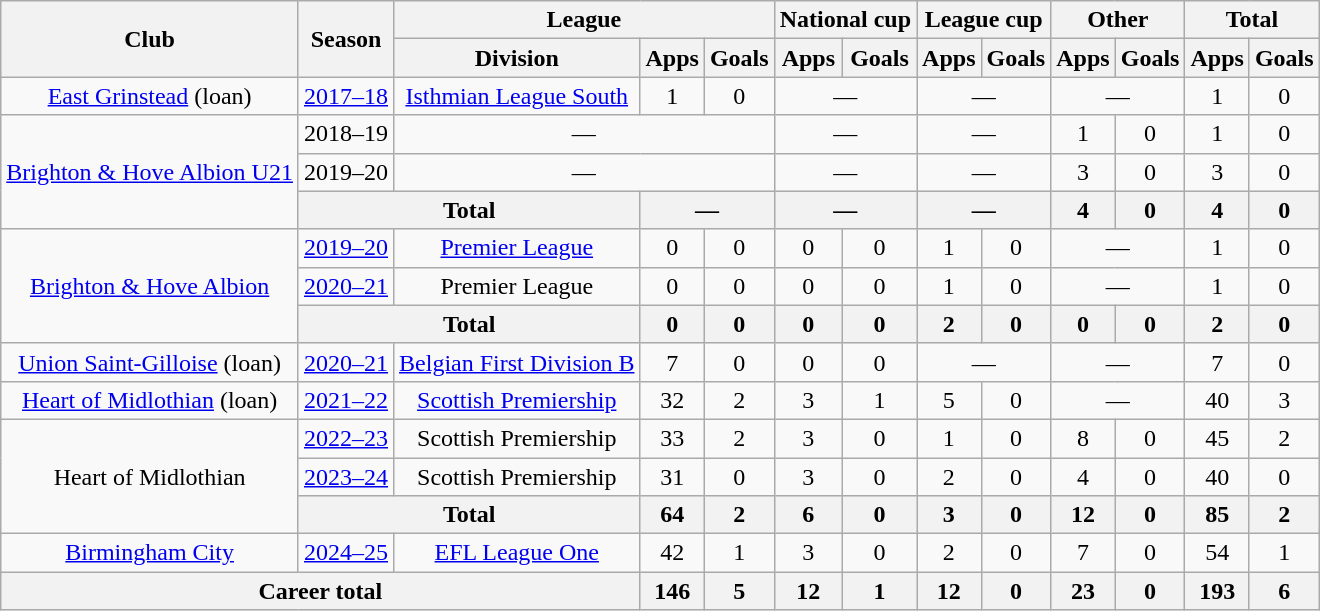<table class="wikitable" style="text-align:center">
<tr>
<th rowspan="2">Club</th>
<th rowspan="2">Season</th>
<th colspan="3">League</th>
<th colspan="2">National cup</th>
<th colspan="2">League cup</th>
<th colspan="2">Other</th>
<th colspan="2">Total</th>
</tr>
<tr>
<th>Division</th>
<th>Apps</th>
<th>Goals</th>
<th>Apps</th>
<th>Goals</th>
<th>Apps</th>
<th>Goals</th>
<th>Apps</th>
<th>Goals</th>
<th>Apps</th>
<th>Goals</th>
</tr>
<tr>
<td><a href='#'>East Grinstead</a> (loan)</td>
<td><a href='#'>2017–18</a></td>
<td><a href='#'>Isthmian League South</a></td>
<td>1</td>
<td>0</td>
<td colspan="2">—</td>
<td colspan="2">—</td>
<td colspan="2">—</td>
<td>1</td>
<td>0</td>
</tr>
<tr>
<td rowspan="3"><a href='#'>Brighton & Hove Albion U21</a></td>
<td>2018–19</td>
<td colspan="3">—</td>
<td colspan="2">—</td>
<td colspan="2">—</td>
<td>1</td>
<td>0</td>
<td>1</td>
<td>0</td>
</tr>
<tr>
<td>2019–20</td>
<td colspan="3">—</td>
<td colspan="2">—</td>
<td colspan="2">—</td>
<td>3</td>
<td>0</td>
<td>3</td>
<td>0</td>
</tr>
<tr>
<th colspan="2">Total</th>
<th colspan="2">—</th>
<th colspan="2">—</th>
<th colspan="2">—</th>
<th>4</th>
<th>0</th>
<th>4</th>
<th>0</th>
</tr>
<tr>
<td rowspan="3"><a href='#'>Brighton & Hove Albion</a></td>
<td><a href='#'>2019–20</a></td>
<td><a href='#'>Premier League</a></td>
<td>0</td>
<td>0</td>
<td>0</td>
<td>0</td>
<td>1</td>
<td>0</td>
<td colspan="2">—</td>
<td>1</td>
<td>0</td>
</tr>
<tr>
<td><a href='#'>2020–21</a></td>
<td>Premier League</td>
<td>0</td>
<td>0</td>
<td>0</td>
<td>0</td>
<td>1</td>
<td>0</td>
<td colspan="2">—</td>
<td>1</td>
<td>0</td>
</tr>
<tr>
<th colspan="2">Total</th>
<th>0</th>
<th>0</th>
<th>0</th>
<th>0</th>
<th>2</th>
<th>0</th>
<th>0</th>
<th>0</th>
<th>2</th>
<th>0</th>
</tr>
<tr>
<td><a href='#'>Union Saint-Gilloise</a> (loan)</td>
<td><a href='#'>2020–21</a></td>
<td><a href='#'>Belgian First Division B</a></td>
<td>7</td>
<td>0</td>
<td>0</td>
<td>0</td>
<td colspan="2">—</td>
<td colspan="2">—</td>
<td>7</td>
<td>0</td>
</tr>
<tr>
<td><a href='#'>Heart of Midlothian</a> (loan)</td>
<td><a href='#'>2021–22</a></td>
<td><a href='#'>Scottish Premiership</a></td>
<td>32</td>
<td>2</td>
<td>3</td>
<td>1</td>
<td>5</td>
<td>0</td>
<td colspan="2">—</td>
<td>40</td>
<td>3</td>
</tr>
<tr>
<td rowspan="3">Heart of Midlothian</td>
<td><a href='#'>2022–23</a></td>
<td>Scottish Premiership</td>
<td>33</td>
<td>2</td>
<td>3</td>
<td>0</td>
<td>1</td>
<td>0</td>
<td>8</td>
<td>0</td>
<td>45</td>
<td>2</td>
</tr>
<tr>
<td><a href='#'>2023–24</a></td>
<td>Scottish Premiership</td>
<td>31</td>
<td>0</td>
<td>3</td>
<td>0</td>
<td>2</td>
<td>0</td>
<td>4</td>
<td>0</td>
<td>40</td>
<td>0</td>
</tr>
<tr>
<th colspan="2">Total</th>
<th>64</th>
<th>2</th>
<th>6</th>
<th>0</th>
<th>3</th>
<th>0</th>
<th>12</th>
<th>0</th>
<th>85</th>
<th>2</th>
</tr>
<tr>
<td><a href='#'>Birmingham City</a></td>
<td><a href='#'>2024–25</a></td>
<td><a href='#'>EFL League One</a></td>
<td>42</td>
<td>1</td>
<td>3</td>
<td>0</td>
<td>2</td>
<td>0</td>
<td>7</td>
<td>0</td>
<td>54</td>
<td>1</td>
</tr>
<tr>
<th colspan="3">Career total</th>
<th>146</th>
<th>5</th>
<th>12</th>
<th>1</th>
<th>12</th>
<th>0</th>
<th>23</th>
<th>0</th>
<th>193</th>
<th>6</th>
</tr>
</table>
